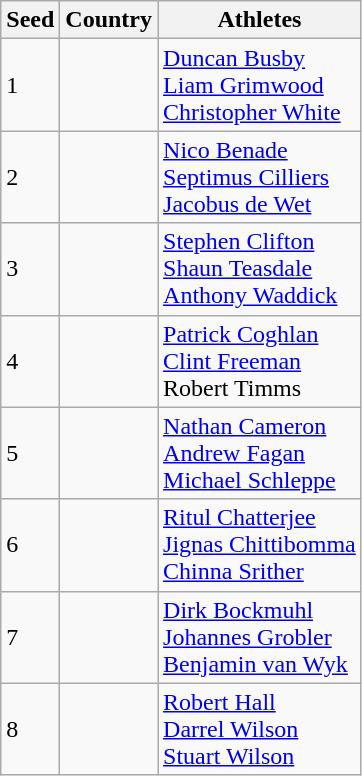<table class = "wikitable sortable">
<tr>
<th>Seed</th>
<th>Country</th>
<th>Athletes</th>
</tr>
<tr>
<td>1</td>
<td></td>
<td><a href='#'>Duncan Busby</a><br><a href='#'>Liam Grimwood</a><br><a href='#'>Christopher White</a></td>
</tr>
<tr>
<td>2</td>
<td></td>
<td><a href='#'>Nico Benade</a><br><a href='#'>Septimus Cilliers</a><br><a href='#'>Jacobus de Wet</a></td>
</tr>
<tr>
<td>3</td>
<td></td>
<td><a href='#'>Stephen Clifton</a><br><a href='#'>Shaun Teasdale</a><br><a href='#'>Anthony Waddick</a></td>
</tr>
<tr>
<td>4</td>
<td></td>
<td><a href='#'>Patrick Coghlan</a><br><a href='#'>Clint Freeman</a><br>Robert Timms</td>
</tr>
<tr>
<td>5</td>
<td></td>
<td><a href='#'>Nathan Cameron</a><br><a href='#'>Andrew Fagan</a><br><a href='#'>Michael Schleppe</a></td>
</tr>
<tr>
<td>6</td>
<td></td>
<td><a href='#'>Ritul Chatterjee</a><br><a href='#'>Jignas Chittibomma</a><br><a href='#'>Chinna Srither</a></td>
</tr>
<tr>
<td>7</td>
<td></td>
<td><a href='#'>Dirk Bockmuhl</a><br><a href='#'>Johannes Grobler</a><br><a href='#'>Benjamin van Wyk</a></td>
</tr>
<tr>
<td>8</td>
<td></td>
<td><a href='#'>Robert Hall</a><br><a href='#'>Darrel Wilson</a><br><a href='#'>Stuart Wilson</a></td>
</tr>
</table>
